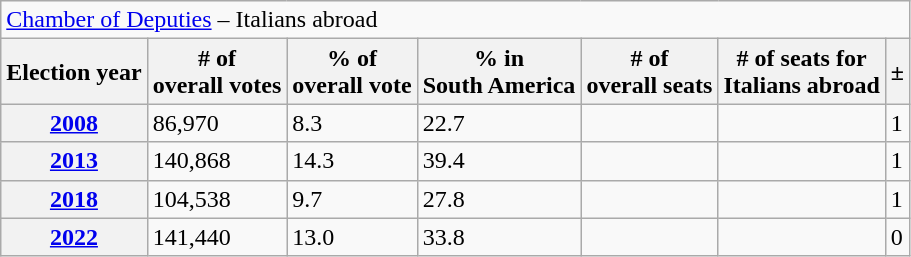<table class=wikitable>
<tr>
<td colspan=7><a href='#'>Chamber of Deputies</a> – Italians abroad</td>
</tr>
<tr>
<th>Election year</th>
<th># of<br>overall votes</th>
<th>% of<br>overall vote</th>
<th>% in<br>South America</th>
<th># of <br>overall seats</th>
<th># of seats for<br>Italians abroad</th>
<th>±</th>
</tr>
<tr>
<th><a href='#'>2008</a></th>
<td>86,970</td>
<td>8.3</td>
<td>22.7</td>
<td></td>
<td></td>
<td> 1</td>
</tr>
<tr>
<th><a href='#'>2013</a></th>
<td>140,868</td>
<td>14.3</td>
<td>39.4</td>
<td></td>
<td></td>
<td> 1</td>
</tr>
<tr>
<th><a href='#'>2018</a></th>
<td>104,538</td>
<td>9.7</td>
<td>27.8</td>
<td></td>
<td></td>
<td> 1</td>
</tr>
<tr>
<th><a href='#'>2022</a></th>
<td>141,440</td>
<td>13.0</td>
<td>33.8</td>
<td></td>
<td></td>
<td> 0</td>
</tr>
</table>
